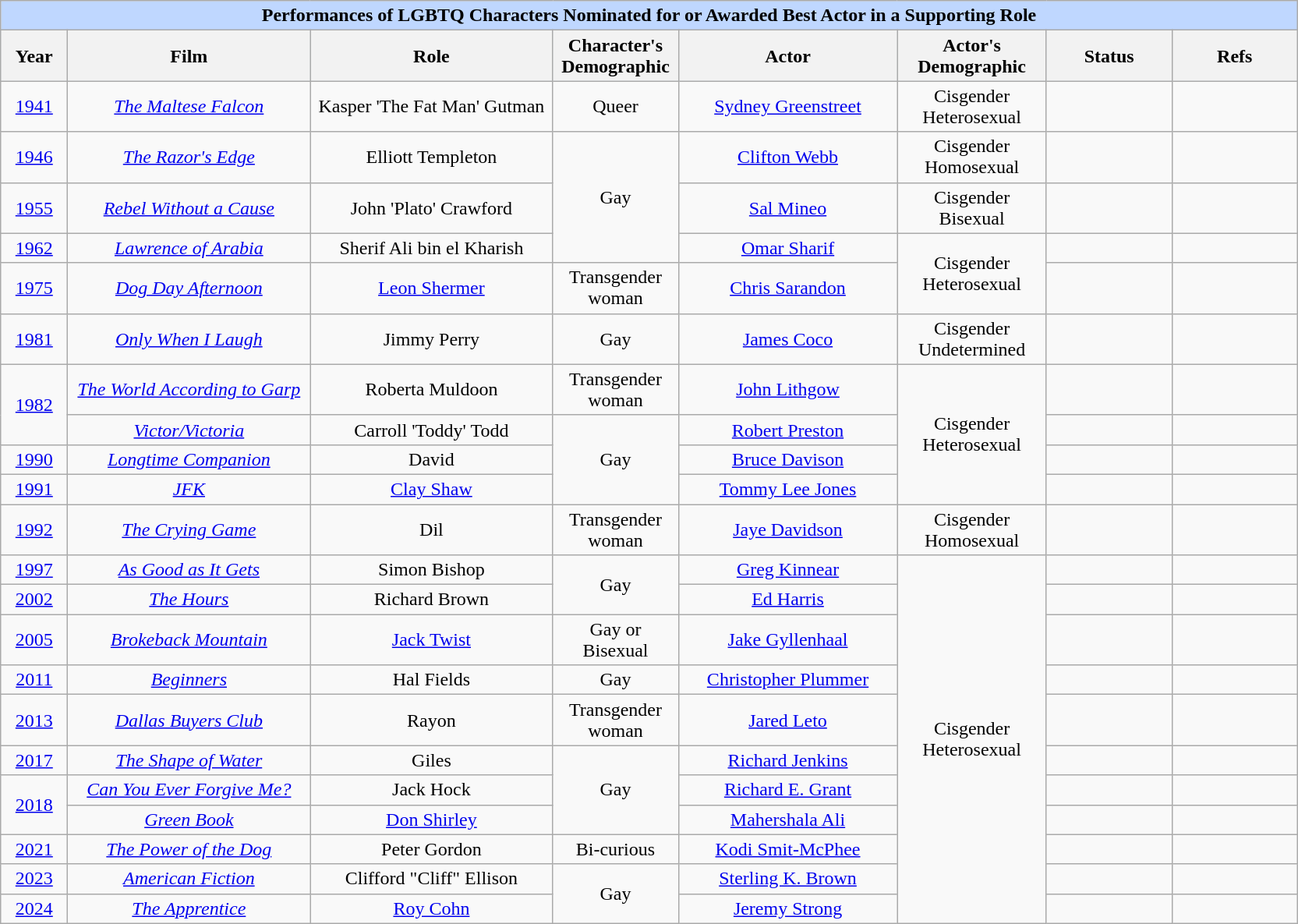<table class="wikitable" style="text-align: center">
<tr style="background:#bfd7ff;">
<td colspan="9" style="text-align:center;"><strong>Performances of LGBTQ Characters Nominated for or Awarded Best Actor in a Supporting Role</strong></td>
</tr>
<tr style="background:#ebf5ff;">
<th style="width:050px;">Year</th>
<th style="width:200px;">Film</th>
<th style="width:200px;">Role</th>
<th style="width:100px;">Character's Demographic</th>
<th style="width:180px;">Actor</th>
<th style="width:120px;">Actor's Demographic</th>
<th style="width:100px;">Status</th>
<th style="width:100px;">Refs</th>
</tr>
<tr>
<td><a href='#'>1941</a></td>
<td><em><a href='#'>The Maltese Falcon</a></em></td>
<td>Kasper 'The Fat Man' Gutman</td>
<td>Queer</td>
<td><a href='#'>Sydney Greenstreet</a></td>
<td>Cisgender Heterosexual</td>
<td></td>
<td></td>
</tr>
<tr>
<td><a href='#'>1946</a></td>
<td><em><a href='#'>The Razor's Edge</a></em></td>
<td>Elliott Templeton</td>
<td rowspan="3">Gay</td>
<td><a href='#'>Clifton Webb</a></td>
<td>Cisgender Homosexual</td>
<td></td>
<td></td>
</tr>
<tr>
<td><a href='#'>1955</a></td>
<td><em><a href='#'>Rebel Without a Cause</a></em></td>
<td>John 'Plato' Crawford</td>
<td><a href='#'>Sal Mineo</a></td>
<td>Cisgender Bisexual</td>
<td></td>
<td></td>
</tr>
<tr>
<td><a href='#'>1962</a></td>
<td><em><a href='#'>Lawrence of Arabia</a></em></td>
<td>Sherif Ali bin el Kharish</td>
<td><a href='#'>Omar Sharif</a></td>
<td rowspan="2">Cisgender Heterosexual</td>
<td></td>
<td></td>
</tr>
<tr>
<td><a href='#'>1975</a></td>
<td><em><a href='#'>Dog Day Afternoon</a></em></td>
<td><a href='#'>Leon Shermer</a></td>
<td>Transgender woman</td>
<td><a href='#'>Chris Sarandon</a></td>
<td></td>
<td></td>
</tr>
<tr>
<td><a href='#'>1981</a></td>
<td><em><a href='#'>Only When I Laugh</a></em></td>
<td>Jimmy Perry</td>
<td>Gay</td>
<td><a href='#'>James Coco</a></td>
<td>Cisgender Undetermined</td>
<td></td>
<td></td>
</tr>
<tr>
<td rowspan="2"><a href='#'>1982</a></td>
<td><em><a href='#'>The World According to Garp</a></em></td>
<td>Roberta Muldoon</td>
<td>Transgender woman</td>
<td><a href='#'>John Lithgow</a></td>
<td rowspan="4">Cisgender Heterosexual</td>
<td></td>
<td></td>
</tr>
<tr>
<td><em><a href='#'>Victor/Victoria</a></em></td>
<td>Carroll 'Toddy' Todd</td>
<td rowspan="3">Gay</td>
<td><a href='#'>Robert Preston</a></td>
<td></td>
<td></td>
</tr>
<tr>
<td><a href='#'>1990</a></td>
<td><em><a href='#'>Longtime Companion</a></em></td>
<td>David</td>
<td><a href='#'>Bruce Davison</a></td>
<td></td>
<td></td>
</tr>
<tr>
<td><a href='#'>1991</a></td>
<td><em><a href='#'>JFK</a></em></td>
<td><a href='#'>Clay Shaw</a></td>
<td><a href='#'>Tommy Lee Jones</a></td>
<td></td>
<td></td>
</tr>
<tr>
<td><a href='#'>1992</a></td>
<td><em><a href='#'>The Crying Game</a></em></td>
<td>Dil</td>
<td>Transgender woman</td>
<td><a href='#'>Jaye Davidson</a></td>
<td>Cisgender Homosexual</td>
<td></td>
<td></td>
</tr>
<tr>
<td><a href='#'>1997</a></td>
<td><em><a href='#'>As Good as It Gets</a></em></td>
<td>Simon Bishop</td>
<td rowspan="2">Gay</td>
<td><a href='#'>Greg Kinnear</a></td>
<td rowspan="11">Cisgender Heterosexual</td>
<td></td>
<td></td>
</tr>
<tr>
<td><a href='#'>2002</a></td>
<td><em><a href='#'>The Hours</a></em></td>
<td>Richard Brown</td>
<td><a href='#'>Ed Harris</a></td>
<td></td>
<td></td>
</tr>
<tr>
<td><a href='#'>2005</a></td>
<td><em><a href='#'>Brokeback Mountain</a></em></td>
<td><a href='#'>Jack Twist</a></td>
<td>Gay or Bisexual</td>
<td><a href='#'>Jake Gyllenhaal</a></td>
<td></td>
<td></td>
</tr>
<tr>
<td><a href='#'>2011</a></td>
<td><em><a href='#'>Beginners</a></em></td>
<td>Hal Fields</td>
<td>Gay</td>
<td><a href='#'>Christopher Plummer</a></td>
<td></td>
<td></td>
</tr>
<tr>
<td><a href='#'>2013</a></td>
<td><em><a href='#'>Dallas Buyers Club</a></em></td>
<td>Rayon</td>
<td>Transgender woman</td>
<td><a href='#'>Jared Leto</a></td>
<td></td>
<td></td>
</tr>
<tr>
<td><a href='#'>2017</a></td>
<td><em><a href='#'>The Shape of Water</a></em></td>
<td>Giles</td>
<td rowspan="3">Gay</td>
<td><a href='#'>Richard Jenkins</a></td>
<td></td>
<td></td>
</tr>
<tr>
<td rowspan="2"><a href='#'>2018</a></td>
<td><em><a href='#'>Can You Ever Forgive Me?</a></em></td>
<td>Jack Hock</td>
<td><a href='#'>Richard E. Grant</a></td>
<td></td>
<td></td>
</tr>
<tr>
<td><em><a href='#'>Green Book</a></em></td>
<td><a href='#'>Don Shirley</a></td>
<td><a href='#'>Mahershala Ali</a></td>
<td></td>
<td></td>
</tr>
<tr>
<td><a href='#'>2021</a></td>
<td><em><a href='#'>The Power of the Dog</a></em></td>
<td>Peter Gordon</td>
<td>Bi-curious</td>
<td><a href='#'>Kodi Smit-McPhee</a></td>
<td></td>
<td></td>
</tr>
<tr>
<td><a href='#'>2023</a></td>
<td><em><a href='#'>American Fiction</a></em></td>
<td>Clifford "Cliff" Ellison</td>
<td rowspan="2">Gay</td>
<td><a href='#'>Sterling K. Brown</a></td>
<td></td>
<td></td>
</tr>
<tr>
<td><a href='#'>2024</a></td>
<td><em><a href='#'>The Apprentice</a></em></td>
<td><a href='#'>Roy Cohn</a></td>
<td><a href='#'>Jeremy Strong</a></td>
<td></td>
<td></td>
</tr>
</table>
